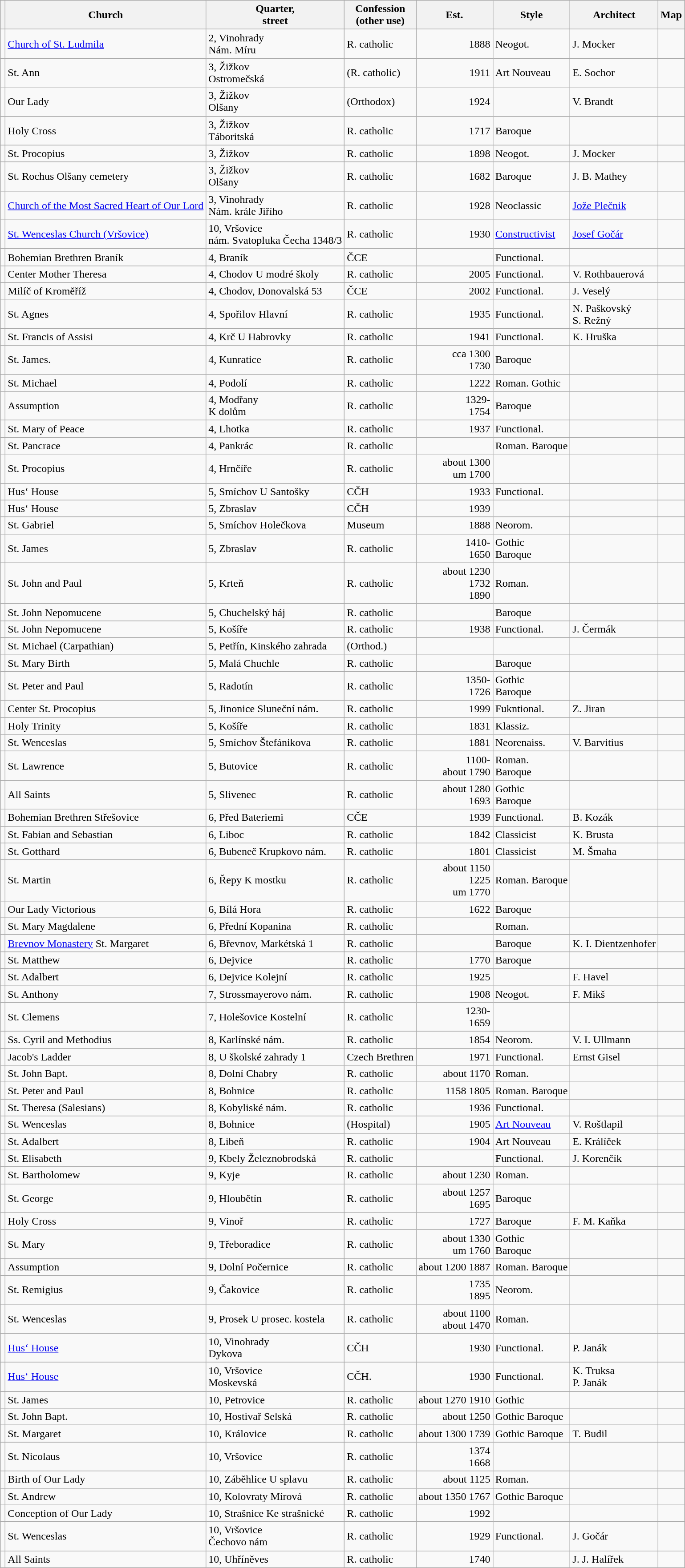<table class="wikitable sortable">
<tr>
<th></th>
<th>Church</th>
<th>Quarter,<br> street</th>
<th>Confession<br> (other use)</th>
<th>Est.</th>
<th>Style</th>
<th>Architect</th>
<th class = unsortable>Map</th>
</tr>
<tr>
<td></td>
<td align = left><a href='#'>Church of St. Ludmila</a></td>
<td>2, Vinohrady<br>Nám. Míru</td>
<td>R. catholic</td>
<td align = right>1888</td>
<td align = left>Neogot.</td>
<td>J. Mocker</td>
<td></td>
</tr>
<tr>
<td></td>
<td align = left>St. Ann</td>
<td>3, Žižkov<br>Ostromečská</td>
<td>(R. catholic)</td>
<td align = right>1911</td>
<td align = left>Art Nouveau</td>
<td>E. Sochor</td>
<td></td>
</tr>
<tr>
<td></td>
<td align = left>Our Lady</td>
<td>3, Žižkov<br>Olšany</td>
<td>(Orthodox)</td>
<td align = right>1924</td>
<td align = left></td>
<td>V. Brandt</td>
<td></td>
</tr>
<tr>
<td></td>
<td align = left>Holy Cross</td>
<td>3, Žižkov<br>Táboritská</td>
<td>R. catholic</td>
<td align = right>1717</td>
<td align = left>Baroque</td>
<td></td>
<td></td>
</tr>
<tr>
<td></td>
<td align = left>St. Procopius</td>
<td>3, Žižkov<br></td>
<td>R. catholic</td>
<td align = right>1898</td>
<td align = left>Neogot.</td>
<td>J. Mocker</td>
<td></td>
</tr>
<tr>
<td></td>
<td align = left>St. Rochus Olšany cemetery</td>
<td>3, Žižkov<br>Olšany</td>
<td>R. catholic</td>
<td align = right>1682</td>
<td align = left>Baroque</td>
<td>J. B. Mathey</td>
<td></td>
</tr>
<tr>
<td></td>
<td align = left><a href='#'>Church of the Most Sacred Heart of Our Lord</a></td>
<td>3, Vinohrady<br>Nám. krále Jiřího</td>
<td>R. catholic</td>
<td align = right>1928</td>
<td align = left>Neoclassic</td>
<td><a href='#'>Jože Plečnik</a></td>
<td></td>
</tr>
<tr>
<td></td>
<td align = left><a href='#'>St. Wenceslas Church (Vršovice)</a></td>
<td>10, Vršovice<br>nám. Svatopluka Čecha 1348/3</td>
<td>R. catholic</td>
<td align = right>1930</td>
<td align = left><a href='#'>Constructivist</a></td>
<td><a href='#'>Josef Gočár</a></td>
<td></td>
</tr>
<tr>
<td></td>
<td align = left>Bohemian Brethren Braník</td>
<td>4, Braník</td>
<td>ČCE</td>
<td align = right></td>
<td align = left>Functional.</td>
<td></td>
<td></td>
</tr>
<tr>
<td></td>
<td align = left>Center Mother Theresa</td>
<td>4, Chodov U modré školy</td>
<td>R. catholic</td>
<td align = right>2005</td>
<td align = left>Functional.</td>
<td>V. Rothbauerová</td>
<td></td>
</tr>
<tr>
<td></td>
<td align = left>Milíč of Kroměříž</td>
<td>4, Chodov, Donovalská 53</td>
<td>ČCE</td>
<td align = right>2002</td>
<td align = left>Functional.</td>
<td>J. Veselý</td>
<td></td>
</tr>
<tr>
<td></td>
<td align = left>St. Agnes</td>
<td>4, Spořilov Hlavní</td>
<td>R. catholic</td>
<td align = right>1935</td>
<td align = left>Functional.</td>
<td>N. Paškovský <br>S. Režný</td>
<td></td>
</tr>
<tr>
<td></td>
<td align = left>St. Francis of Assisi</td>
<td>4, Krč U Habrovky</td>
<td>R. catholic</td>
<td align = right>1941</td>
<td align = left>Functional.</td>
<td>K. Hruška</td>
<td></td>
</tr>
<tr>
<td></td>
<td align = left>St. James.</td>
<td>4, Kunratice</td>
<td>R. catholic</td>
<td align = right>cca 1300<br> 1730</td>
<td align = left>Baroque</td>
<td></td>
<td></td>
</tr>
<tr>
<td></td>
<td align = left>St. Michael</td>
<td>4, Podolí</td>
<td>R. catholic</td>
<td align = right>1222</td>
<td align = left>Roman. Gothic</td>
<td></td>
<td></td>
</tr>
<tr>
<td></td>
<td align = left>Assumption</td>
<td>4, Modřany<br> K dolům</td>
<td>R. catholic</td>
<td align = right>1329-<br> 1754</td>
<td align = left>Baroque</td>
<td></td>
<td></td>
</tr>
<tr>
<td></td>
<td align = left>St. Mary of Peace</td>
<td>4, Lhotka</td>
<td>R. catholic</td>
<td align = right>1937</td>
<td align = left>Functional.</td>
<td></td>
<td></td>
</tr>
<tr>
<td></td>
<td align = left>St. Pancrace</td>
<td>4, Pankrác</td>
<td>R. catholic</td>
<td align = right></td>
<td align = left>Roman. Baroque</td>
<td></td>
<td></td>
</tr>
<tr>
<td></td>
<td align = left>St. Procopius</td>
<td>4, Hrnčíře</td>
<td>R. catholic</td>
<td align = right>about 1300<br>um 1700</td>
<td align = left></td>
<td></td>
<td></td>
</tr>
<tr>
<td></td>
<td align = left>Hus‘ House</td>
<td>5, Smíchov U Santošky</td>
<td>CČH</td>
<td align = right>1933</td>
<td align = left>Functional.</td>
<td></td>
<td></td>
</tr>
<tr>
<td></td>
<td align = left>Hus‘ House</td>
<td>5, Zbraslav</td>
<td>CČH</td>
<td align = right>1939</td>
<td align = left></td>
<td></td>
<td></td>
</tr>
<tr>
<td></td>
<td align = left>St. Gabriel</td>
<td>5, Smíchov Holečkova</td>
<td>Museum</td>
<td align = right>1888</td>
<td align = left>Neorom.</td>
<td></td>
<td></td>
</tr>
<tr>
<td></td>
<td align = left>St. James</td>
<td>5, Zbraslav</td>
<td>R. catholic</td>
<td align = right>1410-<br>1650</td>
<td align = left>Gothic<br>Baroque</td>
<td></td>
<td></td>
</tr>
<tr>
<td></td>
<td align = left>St. John and Paul</td>
<td>5, Krteň</td>
<td>R. catholic</td>
<td align = right>about 1230<br>1732<br>1890</td>
<td align = left>Roman.</td>
<td></td>
<td></td>
</tr>
<tr>
<td></td>
<td align = left>St. John Nepomucene</td>
<td>5, Chuchelský háj</td>
<td>R. catholic</td>
<td align = right></td>
<td align = left>Baroque</td>
<td></td>
<td></td>
</tr>
<tr>
<td></td>
<td align = left>St. John Nepomucene</td>
<td>5, Košíře</td>
<td>R. catholic</td>
<td align = right>1938</td>
<td align = left>Functional.</td>
<td>J. Čermák</td>
<td></td>
</tr>
<tr>
<td></td>
<td align = left>St. Michael (Carpathian)</td>
<td>5, Petřín, Kinského zahrada</td>
<td>(Orthod.)</td>
<td align = right></td>
<td align = left></td>
<td></td>
<td></td>
</tr>
<tr>
<td></td>
<td align = left>St. Mary Birth</td>
<td>5, Malá Chuchle</td>
<td>R. catholic</td>
<td align = right></td>
<td align = left>Baroque</td>
<td></td>
<td></td>
</tr>
<tr>
<td></td>
<td align = left>St. Peter and Paul</td>
<td>5, Radotín</td>
<td>R. catholic</td>
<td align = right>1350-<br>1726</td>
<td align = left>Gothic<br>Baroque</td>
<td></td>
<td></td>
</tr>
<tr>
<td></td>
<td align = left>Center St. Procopius</td>
<td>5, Jinonice Sluneční nám.</td>
<td>R. catholic</td>
<td align = right>1999</td>
<td align = left>Fukntional.</td>
<td>Z. Jiran</td>
<td></td>
</tr>
<tr>
<td></td>
<td align = left>Holy Trinity</td>
<td>5, Košíře</td>
<td>R. catholic</td>
<td align = right>1831</td>
<td align = left>Klassiz.</td>
<td></td>
<td></td>
</tr>
<tr>
<td></td>
<td align = left>St. Wenceslas</td>
<td>5, Smíchov Štefánikova</td>
<td>R. catholic</td>
<td align = right>1881</td>
<td align = left>Neorenaiss.</td>
<td>V. Barvitius</td>
<td></td>
</tr>
<tr>
<td></td>
<td align = left>St. Lawrence</td>
<td>5, Butovice</td>
<td>R. catholic</td>
<td align = right>1100-<br>about 1790</td>
<td align = left>Roman.<br>Baroque</td>
<td></td>
<td></td>
</tr>
<tr>
<td></td>
<td align = left>All Saints</td>
<td>5, Slivenec</td>
<td>R. catholic</td>
<td align = right>about 1280<br>1693</td>
<td align = left>Gothic<br>Baroque</td>
<td></td>
<td></td>
</tr>
<tr>
<td></td>
<td align = left>Bohemian Brethren Střešovice</td>
<td>6, Před Bateriemi</td>
<td>CČE</td>
<td align = right>1939</td>
<td align = left>Functional.</td>
<td>B. Kozák</td>
<td></td>
</tr>
<tr>
<td></td>
<td align = left>St. Fabian and Sebastian</td>
<td>6, Liboc</td>
<td>R. catholic</td>
<td align = right>1842</td>
<td align = left>Classicist</td>
<td>K. Brusta</td>
<td></td>
</tr>
<tr>
<td></td>
<td align = left>St. Gotthard</td>
<td>6, Bubeneč Krupkovo nám.</td>
<td>R. catholic</td>
<td ALIGN = RIGHT>1801</td>
<td align = left>Classicist</td>
<td>M. Šmaha</td>
<td></td>
</tr>
<tr>
<td></td>
<td align = left>St. Martin</td>
<td>6, Řepy K mostku</td>
<td>R. catholic</td>
<td align = right>about 1150<br>1225<br>um 1770</td>
<td align = left>Roman. Baroque</td>
<td></td>
<td></td>
</tr>
<tr>
<td></td>
<td align = left>Our Lady Victorious</td>
<td>6, Bílá Hora</td>
<td>R. catholic</td>
<td align = right>1622</td>
<td align = left>Baroque</td>
<td></td>
<td></td>
</tr>
<tr>
<td></td>
<td align = left>St. Mary Magdalene</td>
<td>6, Přední Kopanina</td>
<td>R. catholic</td>
<td align = right></td>
<td align = left>Roman.</td>
<td></td>
<td></td>
</tr>
<tr>
<td></td>
<td align = left><a href='#'>Brevnov Monastery</a> St. Margaret</td>
<td>6, Břevnov, Markétská 1</td>
<td>R. catholic</td>
<td ALIGN = RIGHT></td>
<td align = left>Baroque</td>
<td>K. I. Dientzenhofer</td>
<td></td>
</tr>
<tr>
<td></td>
<td align = left>St. Matthew</td>
<td>6, Dejvice</td>
<td>R. catholic</td>
<td align = right>1770</td>
<td align = left>Baroque</td>
<td></td>
<td></td>
</tr>
<tr>
<td></td>
<td align = left>St. Adalbert</td>
<td>6, Dejvice Kolejní</td>
<td>R. catholic</td>
<td align = right>1925</td>
<td align = left></td>
<td>F. Havel</td>
<td></td>
</tr>
<tr>
<td></td>
<td align = left>St. Anthony</td>
<td>7, Strossmayerovo nám.</td>
<td>R. catholic</td>
<td align = right>1908</td>
<td align = left>Neogot.</td>
<td>F. Mikš</td>
<td></td>
</tr>
<tr>
<td></td>
<td align = left>St. Clemens</td>
<td>7, Holešovice Kostelní</td>
<td>R. catholic</td>
<td align = right>1230-<br>1659</td>
<td align = left></td>
<td></td>
<td></td>
</tr>
<tr>
<td></td>
<td align = left>Ss. Cyril and Methodius</td>
<td>8, Karlínské nám.</td>
<td>R. catholic</td>
<td align = right>1854</td>
<td align = left>Neorom.</td>
<td>V. I. Ullmann</td>
<td></td>
</tr>
<tr>
<td></td>
<td align = left>Jacob's Ladder</td>
<td>8, U školské zahrady 1</td>
<td>Czech Brethren</td>
<td align = right>1971</td>
<td align = left>Functional.</td>
<td>Ernst Gisel</td>
<td></td>
</tr>
<tr>
<td></td>
<td align = left>St. John Bapt.</td>
<td>8, Dolní Chabry</td>
<td>R. catholic</td>
<td align = right>about 1170</td>
<td align = left>Roman.</td>
<td></td>
<td></td>
</tr>
<tr>
<td></td>
<td align = left>St. Peter and Paul</td>
<td>8, Bohnice</td>
<td>R. catholic</td>
<td align = right>1158 1805</td>
<td align = left>Roman. Baroque</td>
<td></td>
<td></td>
</tr>
<tr>
<td></td>
<td align = left>St. Theresa (Salesians)</td>
<td>8, Kobyliské nám.</td>
<td>R. catholic</td>
<td align = right>1936</td>
<td align = left>Functional.</td>
<td></td>
<td></td>
</tr>
<tr>
<td></td>
<td align = left>St. Wenceslas</td>
<td>8, Bohnice</td>
<td>(Hospital)</td>
<td align = right>1905</td>
<td align = left><a href='#'>Art Nouveau</a></td>
<td>V. Roštlapil</td>
<td></td>
</tr>
<tr>
<td></td>
<td align = left>St. Adalbert</td>
<td>8, Libeň</td>
<td>R. catholic</td>
<td align = right>1904</td>
<td align = left>Art Nouveau</td>
<td>E. Králíček</td>
<td></td>
</tr>
<tr>
<td></td>
<td align = left>St. Elisabeth</td>
<td>9, Kbely Železnobrodská</td>
<td>R. catholic</td>
<td align = right></td>
<td align = left>Functional.</td>
<td>J. Korenčík</td>
<td></td>
</tr>
<tr>
<td></td>
<td align = left>St. Bartholomew</td>
<td>9, Kyje</td>
<td>R. catholic</td>
<td align = right>about 1230</td>
<td align = left>Roman.</td>
<td></td>
<td></td>
</tr>
<tr>
<td></td>
<td align = left>St. George</td>
<td>9, Hloubětín</td>
<td>R. catholic</td>
<td align = right>about 1257<br>1695</td>
<td align = left>Baroque</td>
<td></td>
<td></td>
</tr>
<tr>
<td></td>
<td align = left>Holy Cross</td>
<td>9, Vinoř</td>
<td>R. catholic</td>
<td ALIGN = RIGHT>1727</td>
<td align = left>Baroque</td>
<td>F. M. Kaňka</td>
<td></td>
</tr>
<tr>
<td></td>
<td align = left>St. Mary</td>
<td>9, Třeboradice</td>
<td>R. catholic</td>
<td align = right>about 1330<br>um 1760</td>
<td align = left>Gothic<br>Baroque</td>
<td></td>
<td></td>
</tr>
<tr>
<td></td>
<td align = left>Assumption</td>
<td>9, Dolní Počernice</td>
<td>R. catholic</td>
<td align = right>about 1200 1887</td>
<td align = left>Roman. Baroque</td>
<td></td>
<td></td>
</tr>
<tr>
<td></td>
<td align = left>St. Remigius</td>
<td>9, Čakovice</td>
<td>R. catholic</td>
<td align = right>1735<br>1895</td>
<td align = left>Neorom.</td>
<td></td>
<td></td>
</tr>
<tr>
<td></td>
<td align = left>St. Wenceslas</td>
<td>9, Prosek U prosec. kostela</td>
<td>R. catholic</td>
<td align = right>about 1100<br>about 1470</td>
<td align = left>Roman.</td>
<td></td>
<td></td>
</tr>
<tr>
<td></td>
<td align = left><a href='#'>Hus‘ House</a></td>
<td>10, Vinohrady<br>Dykova</td>
<td>CČH</td>
<td align = right>1930</td>
<td align = left>Functional.</td>
<td>P. Janák</td>
<td></td>
</tr>
<tr>
<td></td>
<td align = left><a href='#'>Hus‘ House</a></td>
<td>10, Vršovice<br>Moskevská</td>
<td>CČH.</td>
<td align = right>1930</td>
<td align = left>Functional.</td>
<td>K. Truksa<br>P. Janák</td>
<td></td>
</tr>
<tr>
<td></td>
<td align = left>St. James</td>
<td>10, Petrovice</td>
<td>R. catholic</td>
<td align = right>about 1270 1910</td>
<td align = left>Gothic</td>
<td></td>
<td></td>
</tr>
<tr>
<td></td>
<td align = left>St. John Bapt.</td>
<td>10, Hostivař Selská</td>
<td>R. catholic</td>
<td align = right>about 1250</td>
<td align = left>Gothic Baroque</td>
<td></td>
<td></td>
</tr>
<tr>
<td></td>
<td align = left>St. Margaret</td>
<td>10, Královice</td>
<td>R. catholic</td>
<td align = right>about 1300 1739</td>
<td align = left>Gothic Baroque</td>
<td>T. Budil</td>
<td></td>
</tr>
<tr>
<td></td>
<td align = left>St. Nicolaus</td>
<td>10, Vršovice<br></td>
<td>R. catholic</td>
<td align = right>1374<br>1668</td>
<td align = left></td>
<td></td>
<td></td>
</tr>
<tr>
<td></td>
<td align = left>Birth of Our Lady</td>
<td>10, Záběhlice U splavu</td>
<td>R. catholic</td>
<td align = right>about 1125</td>
<td align = left>Roman.</td>
<td></td>
<td></td>
</tr>
<tr>
<td></td>
<td align = left>St. Andrew</td>
<td>10, Kolovraty Mírová</td>
<td>R. catholic</td>
<td align = right>about 1350 1767</td>
<td align = left>Gothic Baroque</td>
<td></td>
<td></td>
</tr>
<tr>
<td></td>
<td align = left>Conception of Our Lady</td>
<td>10, Strašnice Ke strašnické</td>
<td>R. catholic</td>
<td align = right>1992</td>
<td align = left></td>
<td></td>
<td></td>
</tr>
<tr>
<td></td>
<td align = left>St. Wenceslas</td>
<td>10, Vršovice<br>Čechovo nám</td>
<td>R. catholic</td>
<td align = right>1929</td>
<td align = left>Functional.</td>
<td>J. Gočár</td>
<td></td>
</tr>
<tr>
<td></td>
<td align = left>All Saints</td>
<td>10, Uhříněves</td>
<td>R. catholic</td>
<td align = right>1740</td>
<td align = left></td>
<td>J. J. Halířek</td>
<td></td>
</tr>
</table>
